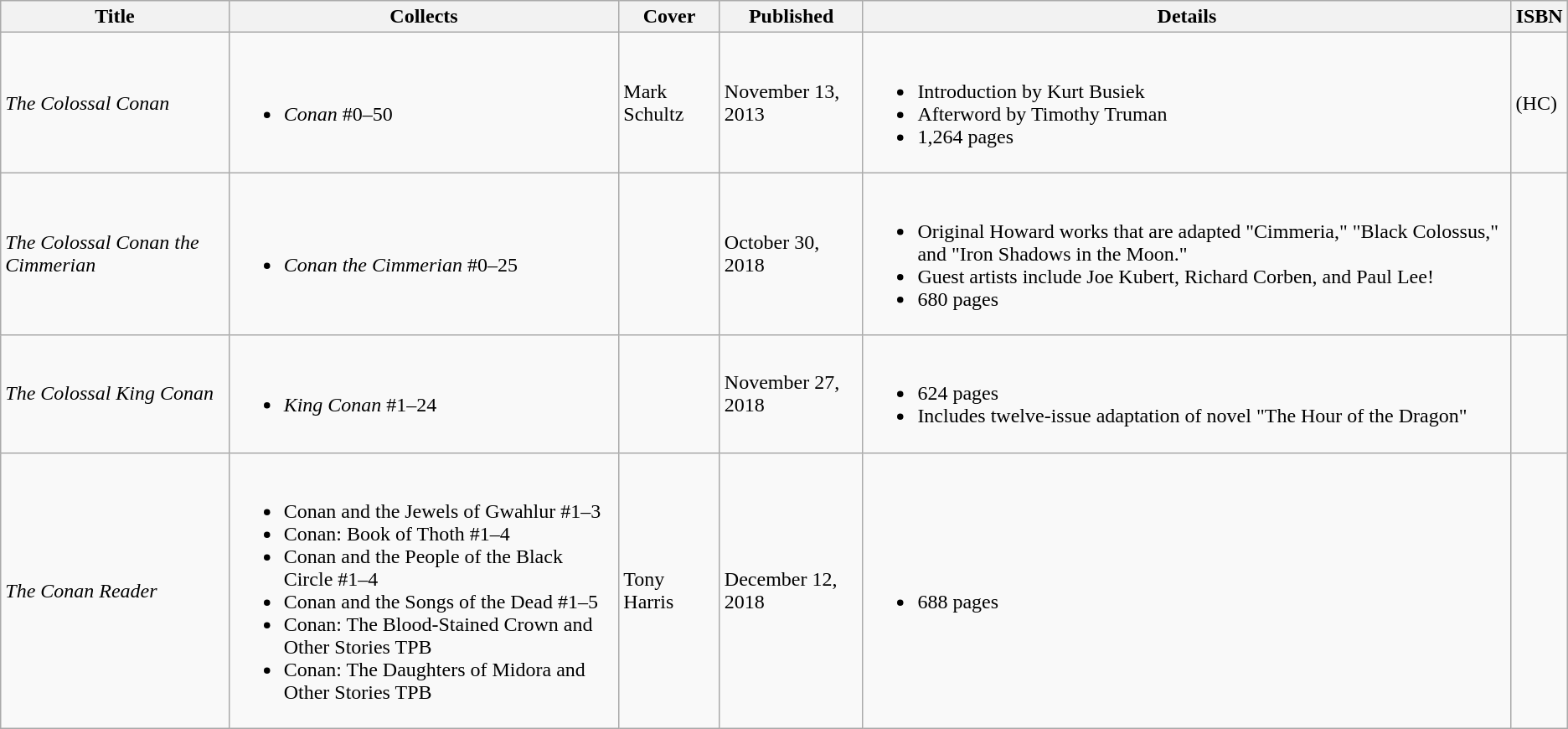<table class="wikitable">
<tr>
<th>Title</th>
<th>Collects</th>
<th>Cover</th>
<th>Published</th>
<th>Details</th>
<th>ISBN</th>
</tr>
<tr>
<td><em>The Colossal Conan</em></td>
<td><br><ul><li><em>Conan</em> #0–50</li></ul></td>
<td>Mark Schultz</td>
<td>November 13, 2013</td>
<td><br><ul><li>Introduction by Kurt Busiek</li><li>Afterword by Timothy Truman</li><li>1,264 pages</li></ul></td>
<td> (HC)</td>
</tr>
<tr>
<td><em>The Colossal Conan the Cimmerian</em></td>
<td><br><ul><li><em>Conan the Cimmerian</em> #0–25</li></ul></td>
<td></td>
<td>October 30, 2018</td>
<td><br><ul><li>Original Howard works that are adapted "Cimmeria," "Black Colossus," and "Iron Shadows in the Moon."</li><li>Guest artists include Joe Kubert, Richard Corben, and Paul Lee!</li><li>680 pages</li></ul></td>
<td></td>
</tr>
<tr>
<td><em>The Colossal King Conan</em></td>
<td><br><ul><li><em>King Conan</em> #1–24</li></ul></td>
<td></td>
<td>November 27, 2018</td>
<td><br><ul><li>624 pages</li><li>Includes twelve-issue adaptation of novel "The Hour of the Dragon"</li></ul></td>
<td></td>
</tr>
<tr>
<td><em>The Conan Reader</em></td>
<td><br><ul><li>Conan and the Jewels of Gwahlur #1–3</li><li>Conan: Book of Thoth #1–4</li><li>Conan and the People of the Black Circle #1–4</li><li>Conan and the Songs of the Dead #1–5</li><li>Conan: The Blood-Stained Crown and Other Stories TPB</li><li>Conan: The Daughters of Midora and Other Stories TPB</li></ul></td>
<td>Tony Harris</td>
<td>December 12, 2018</td>
<td><br><ul><li>688 pages</li></ul></td>
<td></td>
</tr>
</table>
